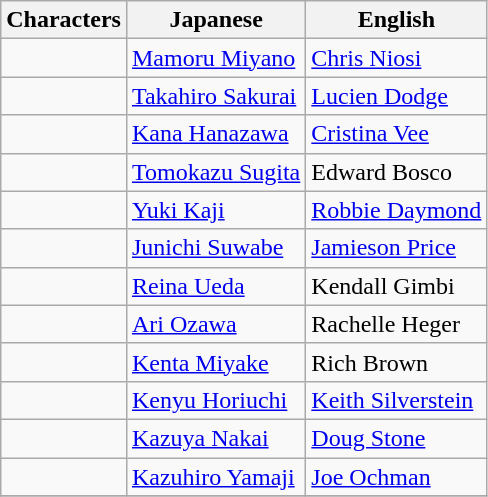<table class="wikitable">
<tr>
<th>Characters</th>
<th>Japanese</th>
<th>English</th>
</tr>
<tr>
<td></td>
<td><a href='#'>Mamoru Miyano</a></td>
<td><a href='#'>Chris Niosi</a></td>
</tr>
<tr>
<td></td>
<td><a href='#'>Takahiro Sakurai</a></td>
<td><a href='#'>Lucien Dodge</a></td>
</tr>
<tr>
<td></td>
<td><a href='#'>Kana Hanazawa</a></td>
<td><a href='#'>Cristina Vee</a></td>
</tr>
<tr>
<td></td>
<td><a href='#'>Tomokazu Sugita</a></td>
<td>Edward Bosco</td>
</tr>
<tr>
<td></td>
<td><a href='#'>Yuki Kaji</a></td>
<td><a href='#'>Robbie Daymond</a></td>
</tr>
<tr>
<td></td>
<td><a href='#'>Junichi Suwabe</a></td>
<td><a href='#'>Jamieson Price</a></td>
</tr>
<tr>
<td></td>
<td><a href='#'>Reina Ueda</a></td>
<td>Kendall Gimbi</td>
</tr>
<tr>
<td></td>
<td><a href='#'>Ari Ozawa</a></td>
<td>Rachelle Heger</td>
</tr>
<tr>
<td></td>
<td><a href='#'>Kenta Miyake</a></td>
<td>Rich Brown</td>
</tr>
<tr>
<td></td>
<td><a href='#'>Kenyu Horiuchi</a></td>
<td><a href='#'>Keith Silverstein</a></td>
</tr>
<tr>
<td></td>
<td><a href='#'>Kazuya Nakai</a></td>
<td><a href='#'>Doug Stone</a></td>
</tr>
<tr>
<td></td>
<td><a href='#'>Kazuhiro Yamaji</a></td>
<td><a href='#'>Joe Ochman</a></td>
</tr>
<tr>
</tr>
</table>
